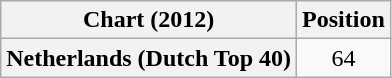<table class="wikitable plainrowheaders" style="text-align:center;">
<tr>
<th scope="col">Chart (2012)</th>
<th scope="col">Position</th>
</tr>
<tr>
<th scope="row">Netherlands (Dutch Top 40)</th>
<td>64</td>
</tr>
</table>
